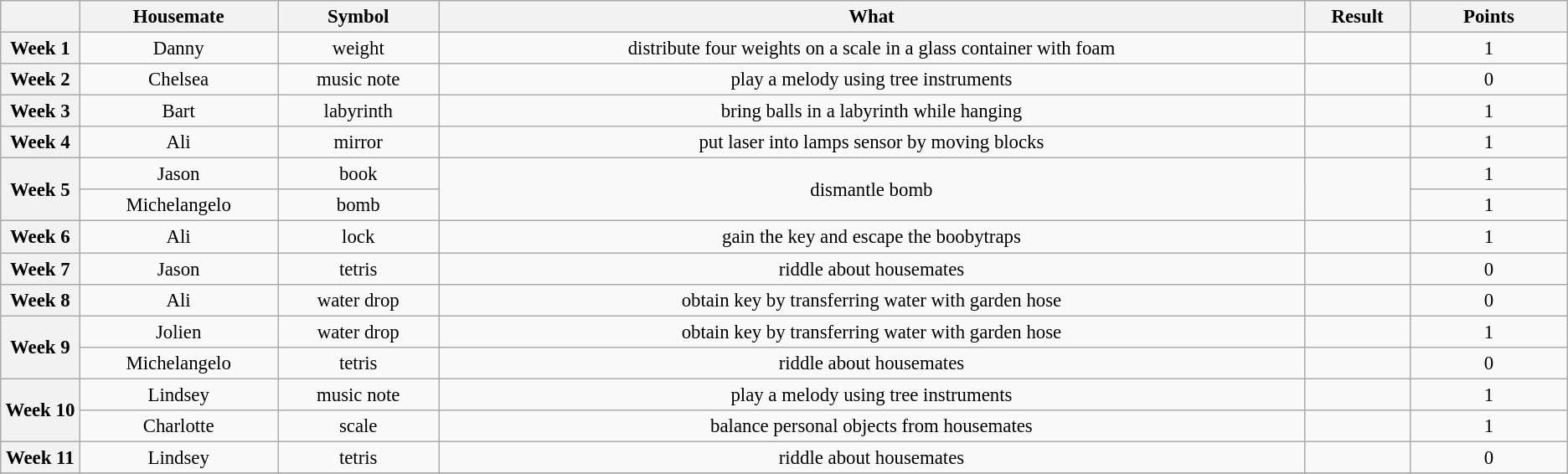<table class="wikitable" style="text-align:center; font-size:95%; width:auto; margin:1em auto;">
<tr>
<th width=5%></th>
<th width=auto>Housemate</th>
<th width=auto>Symbol</th>
<th width=auto>What</th>
<th width=auto>Result</th>
<th width=10%>Points</th>
</tr>
<tr>
<th>Week 1</th>
<td>Danny</td>
<td>weight</td>
<td>distribute four weights on a scale in a glass container with foam</td>
<td></td>
<td>1</td>
</tr>
<tr>
<th>Week 2</th>
<td>Chelsea</td>
<td>music note</td>
<td>play a melody using tree instruments</td>
<td></td>
<td>0</td>
</tr>
<tr>
<th>Week 3</th>
<td>Bart</td>
<td>labyrinth</td>
<td>bring balls in a labyrinth while hanging</td>
<td></td>
<td>1</td>
</tr>
<tr>
<th>Week 4</th>
<td>Ali</td>
<td>mirror</td>
<td>put laser  into  lamps sensor by moving blocks</td>
<td></td>
<td>1</td>
</tr>
<tr>
<th rowspan="2">Week 5</th>
<td>Jason</td>
<td>book</td>
<td rowspan="2">dismantle bomb</td>
<td rowspan="2"></td>
<td>1</td>
</tr>
<tr>
<td>Michelangelo</td>
<td>bomb</td>
<td>1</td>
</tr>
<tr>
<th>Week 6</th>
<td>Ali</td>
<td>lock</td>
<td>gain the key and escape the boobytraps</td>
<td></td>
<td>1</td>
</tr>
<tr>
<th>Week 7</th>
<td>Jason</td>
<td>tetris</td>
<td>riddle about housemates</td>
<td></td>
<td>0</td>
</tr>
<tr>
<th>Week 8</th>
<td>Ali</td>
<td>water drop</td>
<td>obtain key by transferring water with garden hose</td>
<td></td>
<td>0</td>
</tr>
<tr>
<th rowspan="2">Week 9</th>
<td>Jolien</td>
<td>water drop</td>
<td>obtain key by transferring water with garden hose</td>
<td></td>
<td>1</td>
</tr>
<tr>
<td>Michelangelo</td>
<td>tetris</td>
<td>riddle about housemates</td>
<td></td>
<td>0</td>
</tr>
<tr>
<th rowspan="2">Week 10</th>
<td>Lindsey</td>
<td>music note</td>
<td>play a melody using tree instruments</td>
<td></td>
<td>1</td>
</tr>
<tr>
<td>Charlotte</td>
<td>scale</td>
<td>balance personal objects from housemates</td>
<td></td>
<td>1</td>
</tr>
<tr>
<th>Week 11</th>
<td>Lindsey</td>
<td>tetris</td>
<td>riddle about housemates</td>
<td></td>
<td>0</td>
</tr>
<tr>
</tr>
</table>
